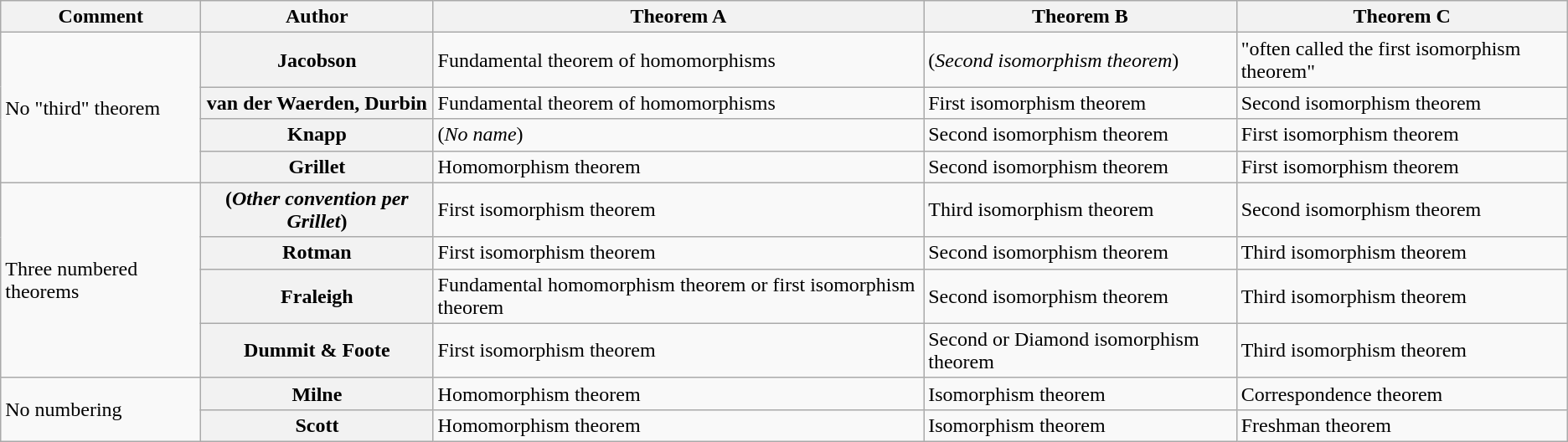<table class="wikitable">
<tr>
<th scope="col">Comment</th>
<th scope="col">Author</th>
<th scope="col">Theorem A</th>
<th scope="col">Theorem B</th>
<th scope="col">Theorem C</th>
</tr>
<tr>
<td rowspan=4>No "third" theorem</td>
<th>Jacobson</th>
<td>Fundamental theorem of homomorphisms</td>
<td>(<em>Second isomorphism theorem</em>)</td>
<td>"often called the first isomorphism theorem"</td>
</tr>
<tr>
<th>van der Waerden, Durbin</th>
<td>Fundamental theorem of homomorphisms</td>
<td>First isomorphism theorem</td>
<td>Second isomorphism theorem</td>
</tr>
<tr>
<th>Knapp</th>
<td>(<em>No name</em>)</td>
<td>Second isomorphism theorem</td>
<td>First isomorphism theorem</td>
</tr>
<tr>
<th>Grillet</th>
<td>Homomorphism theorem</td>
<td>Second isomorphism theorem</td>
<td>First isomorphism theorem</td>
</tr>
<tr>
<td rowspan=4>Three numbered theorems</td>
<th>(<em>Other convention per Grillet</em>)</th>
<td>First isomorphism theorem</td>
<td>Third isomorphism theorem</td>
<td>Second isomorphism theorem</td>
</tr>
<tr>
<th>Rotman</th>
<td>First isomorphism theorem</td>
<td>Second isomorphism theorem</td>
<td>Third isomorphism theorem</td>
</tr>
<tr>
<th>Fraleigh</th>
<td>Fundamental homomorphism theorem or first isomorphism theorem</td>
<td>Second isomorphism theorem</td>
<td>Third isomorphism theorem</td>
</tr>
<tr>
<th>Dummit & Foote</th>
<td>First isomorphism theorem</td>
<td>Second or Diamond isomorphism theorem</td>
<td>Third isomorphism theorem</td>
</tr>
<tr>
<td rowspan=2>No numbering</td>
<th>Milne</th>
<td>Homomorphism theorem</td>
<td>Isomorphism theorem</td>
<td>Correspondence theorem</td>
</tr>
<tr>
<th>Scott</th>
<td>Homomorphism theorem</td>
<td>Isomorphism theorem</td>
<td>Freshman theorem</td>
</tr>
</table>
